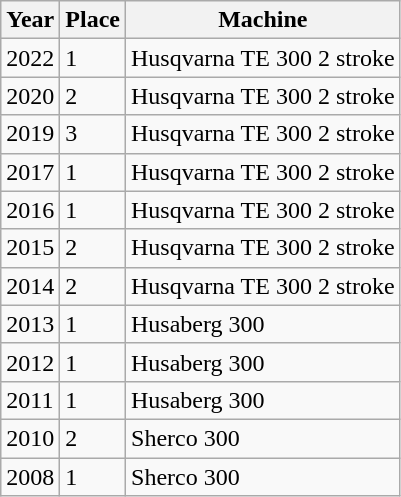<table class="wikitable">
<tr>
<th>Year</th>
<th>Place</th>
<th>Machine</th>
</tr>
<tr>
<td>2022</td>
<td>1</td>
<td>Husqvarna TE 300 2 stroke</td>
</tr>
<tr>
<td>2020</td>
<td>2</td>
<td>Husqvarna TE 300 2 stroke</td>
</tr>
<tr>
<td>2019</td>
<td>3</td>
<td>Husqvarna TE 300 2 stroke</td>
</tr>
<tr>
<td>2017</td>
<td>1</td>
<td>Husqvarna TE 300 2 stroke</td>
</tr>
<tr>
<td>2016</td>
<td>1</td>
<td>Husqvarna TE 300 2 stroke</td>
</tr>
<tr>
<td>2015</td>
<td>2</td>
<td>Husqvarna TE 300 2 stroke</td>
</tr>
<tr>
<td>2014</td>
<td>2</td>
<td>Husqvarna TE 300 2 stroke</td>
</tr>
<tr>
<td>2013</td>
<td>1</td>
<td>Husaberg 300</td>
</tr>
<tr>
<td>2012</td>
<td>1</td>
<td>Husaberg 300</td>
</tr>
<tr>
<td>2011</td>
<td>1</td>
<td>Husaberg 300</td>
</tr>
<tr>
<td>2010</td>
<td>2</td>
<td>Sherco 300</td>
</tr>
<tr>
<td>2008</td>
<td>1</td>
<td>Sherco 300</td>
</tr>
</table>
